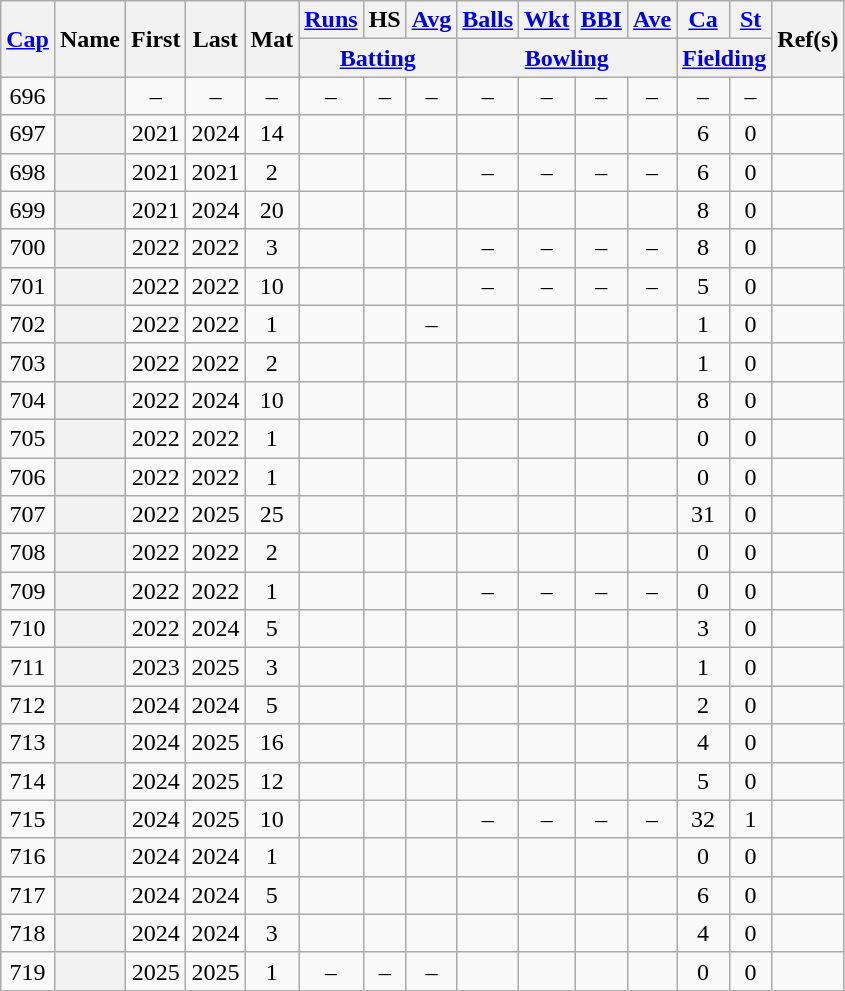<table class="wikitable sortable plainrowheaders">
<tr align="center">
<th scope="col" rowspan="2"><a href='#'>Cap</a></th>
<th scope="col" rowspan="2">Name</th>
<th scope="col" rowspan="2">First</th>
<th scope="col" rowspan="2">Last</th>
<th scope="col" rowspan="2">Mat</th>
<th scope="col"><a href='#'>Runs</a></th>
<th scope="col">HS</th>
<th scope="col"><a href='#'>Avg</a></th>
<th scope="col"><a href='#'>Balls</a></th>
<th scope="col"><a href='#'>Wkt</a></th>
<th scope="col"><a href='#'>BBI</a></th>
<th scope="col"><a href='#'>Ave</a></th>
<th scope="col"><a href='#'>Ca</a></th>
<th scope="col"><a href='#'>St</a></th>
<th scope="col" rowspan=2 class="unsortable">Ref(s)</th>
</tr>
<tr class="unsortable">
<th scope="col" colspan=3><a href='#'>Batting</a></th>
<th scope="col" colspan=4><a href='#'>Bowling</a></th>
<th scope="col" colspan=2><a href='#'>Fielding</a></th>
</tr>
<tr align="center">
<td>696</td>
<th scope="row"></th>
<td>–</td>
<td>–</td>
<td>–</td>
<td>–</td>
<td>–</td>
<td>–</td>
<td>–</td>
<td>–</td>
<td>–</td>
<td>–</td>
<td>–</td>
<td>–</td>
<td></td>
</tr>
<tr align="center">
<td>697</td>
<th scope="row"><strong></strong></th>
<td>2021</td>
<td>2024</td>
<td>14</td>
<td></td>
<td></td>
<td></td>
<td></td>
<td></td>
<td></td>
<td></td>
<td>6</td>
<td>0</td>
<td></td>
</tr>
<tr align="center">
<td>698</td>
<th scope="row"><strong></strong> </th>
<td>2021</td>
<td>2021</td>
<td>2</td>
<td></td>
<td></td>
<td></td>
<td>–</td>
<td>–</td>
<td>–</td>
<td>–</td>
<td>6</td>
<td>0</td>
<td></td>
</tr>
<tr align="center">
<td>699</td>
<th scope="row"><strong></strong></th>
<td>2021</td>
<td>2024</td>
<td>20</td>
<td></td>
<td></td>
<td></td>
<td></td>
<td></td>
<td></td>
<td></td>
<td>8</td>
<td>0</td>
<td></td>
</tr>
<tr align="center">
<td>700</td>
<th scope="row"><strong></strong> </th>
<td>2022</td>
<td>2022</td>
<td>3</td>
<td></td>
<td></td>
<td></td>
<td>–</td>
<td>–</td>
<td>–</td>
<td>–</td>
<td>8</td>
<td>0</td>
<td></td>
</tr>
<tr align="center">
<td>701</td>
<th scope="row"><strong></strong></th>
<td>2022</td>
<td>2022</td>
<td>10</td>
<td></td>
<td></td>
<td></td>
<td>–</td>
<td>–</td>
<td>–</td>
<td>–</td>
<td>5</td>
<td>0</td>
<td></td>
</tr>
<tr align="center">
<td>702</td>
<th scope="row"><strong></strong></th>
<td>2022</td>
<td>2022</td>
<td>1</td>
<td></td>
<td></td>
<td>–</td>
<td></td>
<td></td>
<td></td>
<td></td>
<td>1</td>
<td>0</td>
<td></td>
</tr>
<tr align="center">
<td>703</td>
<th scope="row"><strong></strong></th>
<td>2022</td>
<td>2022</td>
<td>2</td>
<td></td>
<td></td>
<td></td>
<td></td>
<td></td>
<td></td>
<td></td>
<td>1</td>
<td>0</td>
<td></td>
</tr>
<tr align="center">
<td>704</td>
<th scope="row"><strong></strong></th>
<td>2022</td>
<td>2024</td>
<td>10</td>
<td></td>
<td></td>
<td></td>
<td></td>
<td></td>
<td></td>
<td></td>
<td>8</td>
<td>0</td>
<td></td>
</tr>
<tr align="center">
<td>705</td>
<th scope="row"><strong></strong></th>
<td>2022</td>
<td>2022</td>
<td>1</td>
<td></td>
<td></td>
<td></td>
<td></td>
<td></td>
<td></td>
<td></td>
<td>0</td>
<td>0</td>
<td></td>
</tr>
<tr align="center">
<td>706</td>
<th scope="row"><strong></strong></th>
<td>2022</td>
<td>2022</td>
<td>1</td>
<td></td>
<td></td>
<td></td>
<td></td>
<td></td>
<td></td>
<td></td>
<td>0</td>
<td>0</td>
<td></td>
</tr>
<tr align="center">
<td>707</td>
<th scope="row"><strong></strong></th>
<td>2022</td>
<td>2025</td>
<td>25</td>
<td></td>
<td></td>
<td></td>
<td></td>
<td></td>
<td></td>
<td></td>
<td>31</td>
<td>0</td>
<td></td>
</tr>
<tr align="center">
<td>708</td>
<th scope="row"><strong></strong></th>
<td>2022</td>
<td>2022</td>
<td>2</td>
<td></td>
<td></td>
<td></td>
<td></td>
<td></td>
<td></td>
<td></td>
<td>0</td>
<td>0</td>
<td></td>
</tr>
<tr align="center">
<td>709</td>
<th scope="row"><strong></strong></th>
<td>2022</td>
<td>2022</td>
<td>1</td>
<td></td>
<td></td>
<td></td>
<td>–</td>
<td>–</td>
<td>–</td>
<td>–</td>
<td>0</td>
<td>0</td>
<td></td>
</tr>
<tr align="center">
<td>710</td>
<th scope="row"><strong></strong></th>
<td>2022</td>
<td>2024</td>
<td>5</td>
<td></td>
<td></td>
<td></td>
<td></td>
<td></td>
<td></td>
<td></td>
<td>3</td>
<td>0</td>
<td></td>
</tr>
<tr align="center">
<td>711</td>
<th scope="row"><strong></strong></th>
<td>2023</td>
<td>2025</td>
<td>3</td>
<td></td>
<td></td>
<td></td>
<td></td>
<td></td>
<td></td>
<td></td>
<td>1</td>
<td>0</td>
<td></td>
</tr>
<tr align="center">
<td>712</td>
<th scope="row"><strong></strong></th>
<td>2024</td>
<td>2024</td>
<td>5</td>
<td></td>
<td></td>
<td></td>
<td></td>
<td></td>
<td></td>
<td></td>
<td>2</td>
<td>0</td>
<td></td>
</tr>
<tr align="center">
<td>713</td>
<th scope="row"><strong></strong></th>
<td>2024</td>
<td>2025</td>
<td>16</td>
<td></td>
<td></td>
<td></td>
<td></td>
<td></td>
<td></td>
<td></td>
<td>4</td>
<td>0</td>
<td></td>
</tr>
<tr align="center">
<td>714</td>
<th scope="row"><strong></strong></th>
<td>2024</td>
<td>2025</td>
<td>12</td>
<td></td>
<td></td>
<td></td>
<td></td>
<td></td>
<td></td>
<td></td>
<td>5</td>
<td>0</td>
<td></td>
</tr>
<tr align="center">
<td>715</td>
<th scope="row"><strong></strong> </th>
<td>2024</td>
<td>2025</td>
<td>10</td>
<td></td>
<td></td>
<td></td>
<td>–</td>
<td>–</td>
<td>–</td>
<td>–</td>
<td>32</td>
<td>1</td>
<td></td>
</tr>
<tr align="center">
<td>716</td>
<th scope="row"><strong></strong></th>
<td>2024</td>
<td>2024</td>
<td>1</td>
<td></td>
<td></td>
<td></td>
<td></td>
<td></td>
<td></td>
<td></td>
<td>0</td>
<td>0</td>
<td></td>
</tr>
<tr align="center">
<td>717</td>
<th scope="row"><strong></strong></th>
<td>2024</td>
<td>2024</td>
<td>5</td>
<td></td>
<td></td>
<td></td>
<td></td>
<td></td>
<td></td>
<td></td>
<td>6</td>
<td>0</td>
<td></td>
</tr>
<tr align="center">
<td>718</td>
<th scope="row"><strong></strong></th>
<td>2024</td>
<td>2024</td>
<td>3</td>
<td></td>
<td></td>
<td></td>
<td></td>
<td></td>
<td></td>
<td></td>
<td>4</td>
<td>0</td>
<td></td>
</tr>
<tr align="center">
<td>719</td>
<th scope="row"><strong></strong></th>
<td>2025</td>
<td>2025</td>
<td>1</td>
<td>–</td>
<td>–</td>
<td>–</td>
<td></td>
<td></td>
<td></td>
<td></td>
<td>0</td>
<td>0</td>
<td></td>
</tr>
</table>
